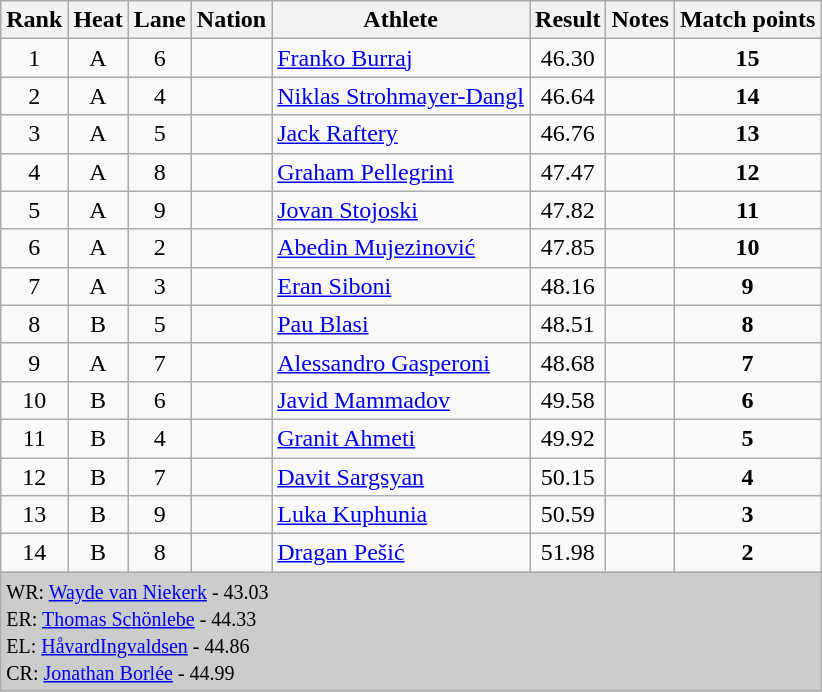<table class="wikitable sortable" style="text-align:left;">
<tr>
<th>Rank</th>
<th>Heat</th>
<th>Lane</th>
<th>Nation</th>
<th>Athlete</th>
<th>Result</th>
<th>Notes</th>
<th>Match points</th>
</tr>
<tr>
<td align=center>1</td>
<td align=center>A</td>
<td align=center>6</td>
<td></td>
<td><a href='#'>Franko Burraj</a></td>
<td align=center>46.30</td>
<td align=center></td>
<td align=center><strong>15</strong></td>
</tr>
<tr>
<td align=center>2</td>
<td align=center>A</td>
<td align=center>4</td>
<td></td>
<td><a href='#'>Niklas Strohmayer-Dangl</a></td>
<td align=center>46.64</td>
<td align=center></td>
<td align=center><strong>14</strong></td>
</tr>
<tr>
<td align=center>3</td>
<td align=center>A</td>
<td align=center>5</td>
<td></td>
<td><a href='#'>Jack Raftery</a></td>
<td align=center>46.76</td>
<td></td>
<td align=center><strong>13</strong></td>
</tr>
<tr>
<td align=center>4</td>
<td align=center>A</td>
<td align=center>8</td>
<td></td>
<td><a href='#'>Graham Pellegrini</a></td>
<td align=center>47.47</td>
<td></td>
<td align=center><strong>12</strong></td>
</tr>
<tr>
<td align=center>5</td>
<td align=center>A</td>
<td align=center>9</td>
<td></td>
<td><a href='#'>Jovan Stojoski</a></td>
<td align=center>47.82</td>
<td></td>
<td align=center><strong>11</strong></td>
</tr>
<tr>
<td align=center>6</td>
<td align=center>A</td>
<td align=center>2</td>
<td></td>
<td><a href='#'>Abedin Mujezinović</a></td>
<td align=center>47.85</td>
<td align=center></td>
<td align=center><strong>10</strong></td>
</tr>
<tr>
<td align=center>7</td>
<td align=center>A</td>
<td align=center>3</td>
<td></td>
<td><a href='#'>Eran Siboni</a></td>
<td align=center>48.16</td>
<td align=center></td>
<td align=center><strong>9</strong></td>
</tr>
<tr>
<td align=center>8</td>
<td align=center>B</td>
<td align=center>5</td>
<td></td>
<td><a href='#'>Pau Blasi</a></td>
<td align=center>48.51</td>
<td align=center></td>
<td align=center><strong>8</strong></td>
</tr>
<tr>
<td align=center>9</td>
<td align=center>A</td>
<td align=center>7</td>
<td></td>
<td><a href='#'>Alessandro Gasperoni</a></td>
<td align=center>48.68</td>
<td></td>
<td align=center><strong>7</strong></td>
</tr>
<tr>
<td align=center>10</td>
<td align=center>B</td>
<td align=center>6</td>
<td></td>
<td><a href='#'>Javid Mammadov</a></td>
<td align=center>49.58</td>
<td align=center></td>
<td align=center><strong>6</strong></td>
</tr>
<tr>
<td align=center>11</td>
<td align=center>B</td>
<td align=center>4</td>
<td></td>
<td><a href='#'>Granit Ahmeti</a></td>
<td align=center>49.92</td>
<td align=center></td>
<td align=center><strong>5</strong></td>
</tr>
<tr>
<td align=center>12</td>
<td align=center>B</td>
<td align=center>7</td>
<td></td>
<td><a href='#'>Davit Sargsyan</a></td>
<td align=center>50.15</td>
<td align=center></td>
<td align=center><strong>4</strong></td>
</tr>
<tr>
<td align=center>13</td>
<td align=center>B</td>
<td align=center>9</td>
<td></td>
<td><a href='#'>Luka Kuphunia</a></td>
<td align=center>50.59</td>
<td align=center></td>
<td align=center><strong>3</strong></td>
</tr>
<tr>
<td align=center>14</td>
<td align=center>B</td>
<td align=center>8</td>
<td></td>
<td><a href='#'>Dragan Pešić</a></td>
<td align=center>51.98</td>
<td align=center></td>
<td align=center><strong>2</strong></td>
</tr>
<tr>
<td colspan="8" bgcolor="#cccccc"><small>WR:  <a href='#'>Wayde van Niekerk</a> - 43.03<br>ER:  <a href='#'>Thomas Schönlebe</a> - 44.33<br></small><small>EL:   <a href='#'>HåvardIngvaldsen</a> - 44.86<br>CR:  <a href='#'>Jonathan Borlée</a> - 44.99</small></td>
</tr>
</table>
